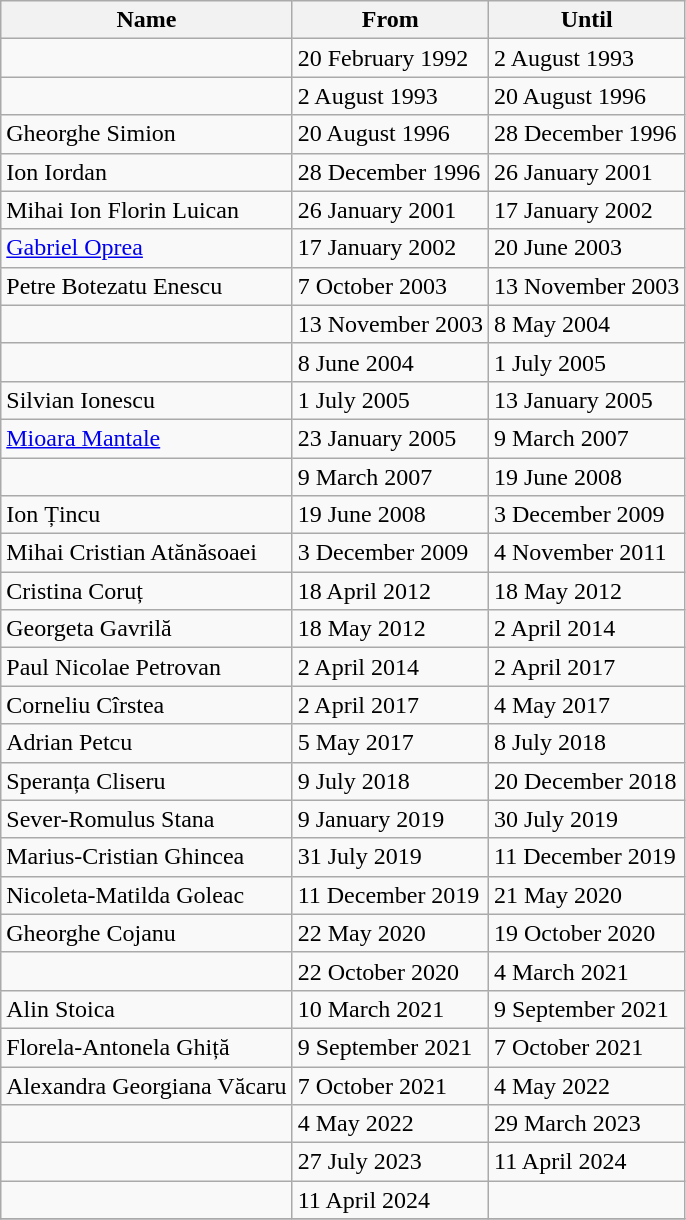<table class="wikitable">
<tr>
<th>Name</th>
<th>From</th>
<th>Until</th>
</tr>
<tr>
<td></td>
<td>20 February 1992</td>
<td>2 August 1993</td>
</tr>
<tr>
<td></td>
<td>2 August 1993</td>
<td>20 August 1996</td>
</tr>
<tr>
<td>Gheorghe Simion</td>
<td>20 August 1996</td>
<td>28 December 1996</td>
</tr>
<tr>
<td>Ion Iordan</td>
<td>28 December 1996</td>
<td>26 January 2001</td>
</tr>
<tr>
<td>Mihai Ion Florin Luican</td>
<td>26 January 2001</td>
<td>17 January 2002</td>
</tr>
<tr>
<td><a href='#'>Gabriel Oprea</a></td>
<td>17 January 2002</td>
<td>20 June 2003</td>
</tr>
<tr>
<td>Petre Botezatu Enescu</td>
<td>7 October 2003</td>
<td>13 November 2003</td>
</tr>
<tr>
<td></td>
<td>13 November 2003</td>
<td>8 May 2004</td>
</tr>
<tr>
<td></td>
<td>8 June 2004</td>
<td>1 July 2005</td>
</tr>
<tr>
<td>Silvian Ionescu</td>
<td>1 July 2005</td>
<td>13 January 2005</td>
</tr>
<tr>
<td><a href='#'>Mioara Mantale</a></td>
<td>23 January 2005</td>
<td>9 March 2007</td>
</tr>
<tr>
<td></td>
<td>9 March 2007</td>
<td>19 June 2008</td>
</tr>
<tr>
<td>Ion Țincu</td>
<td>19 June 2008</td>
<td>3 December 2009</td>
</tr>
<tr>
<td>Mihai Cristian Atănăsoaei</td>
<td>3 December 2009</td>
<td>4 November 2011</td>
</tr>
<tr>
<td>Cristina Coruț</td>
<td>18 April 2012</td>
<td>18 May 2012</td>
</tr>
<tr>
<td>Georgeta Gavrilă</td>
<td>18 May 2012</td>
<td>2 April 2014</td>
</tr>
<tr>
<td>Paul Nicolae Petrovan</td>
<td>2 April 2014</td>
<td>2 April 2017</td>
</tr>
<tr>
<td>Corneliu Cîrstea</td>
<td>2 April 2017</td>
<td>4 May 2017</td>
</tr>
<tr>
<td>Adrian Petcu</td>
<td>5 May 2017</td>
<td>8 July 2018</td>
</tr>
<tr>
<td>Speranța Cliseru</td>
<td>9 July 2018</td>
<td>20 December 2018</td>
</tr>
<tr>
<td>Sever-Romulus Stana</td>
<td>9 January 2019</td>
<td>30 July 2019</td>
</tr>
<tr>
<td>Marius-Cristian Ghincea</td>
<td>31 July 2019</td>
<td>11 December 2019</td>
</tr>
<tr>
<td>Nicoleta-Matilda Goleac</td>
<td>11 December 2019</td>
<td>21 May 2020</td>
</tr>
<tr>
<td>Gheorghe Cojanu</td>
<td>22 May 2020</td>
<td>19 October 2020</td>
</tr>
<tr>
<td></td>
<td>22 October 2020</td>
<td>4 March 2021</td>
</tr>
<tr>
<td>Alin Stoica</td>
<td>10 March 2021</td>
<td>9 September 2021</td>
</tr>
<tr>
<td>Florela-Antonela Ghiță</td>
<td>9 September 2021</td>
<td>7 October 2021</td>
</tr>
<tr>
<td>Alexandra Georgiana Văcaru</td>
<td>7 October 2021</td>
<td>4 May 2022</td>
</tr>
<tr>
<td></td>
<td>4 May 2022</td>
<td>29 March 2023</td>
</tr>
<tr>
<td></td>
<td>27 July 2023</td>
<td>11 April 2024</td>
</tr>
<tr>
<td></td>
<td>11 April 2024</td>
<td></td>
</tr>
<tr>
</tr>
</table>
